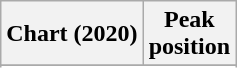<table class="wikitable sortable plainrowheaders" style="text-align:center">
<tr>
<th scope="col">Chart (2020)</th>
<th scope="col">Peak<br> position</th>
</tr>
<tr>
</tr>
<tr>
</tr>
</table>
